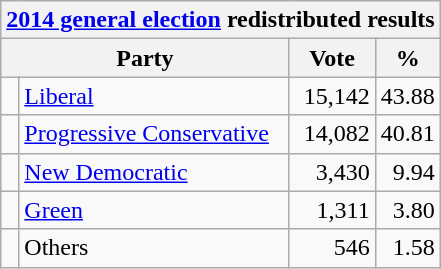<table class="wikitable">
<tr>
<th colspan="4"><a href='#'>2014 general election</a> redistributed results</th>
</tr>
<tr>
<th bgcolor="#DDDDFF" width="130px" colspan="2">Party</th>
<th bgcolor="#DDDDFF" width="50px">Vote</th>
<th bgcolor="#DDDDFF" width="30px">%</th>
</tr>
<tr>
<td> </td>
<td><a href='#'>Liberal</a></td>
<td align=right>15,142</td>
<td align=right>43.88</td>
</tr>
<tr>
<td> </td>
<td><a href='#'>Progressive Conservative</a></td>
<td align=right>14,082</td>
<td align=right>40.81</td>
</tr>
<tr>
<td> </td>
<td><a href='#'>New Democratic</a></td>
<td align=right>3,430</td>
<td align=right>9.94</td>
</tr>
<tr>
<td> </td>
<td><a href='#'>Green</a></td>
<td align=right>1,311</td>
<td align=right>3.80</td>
</tr>
<tr>
<td> </td>
<td>Others</td>
<td align=right>546</td>
<td align=right>1.58</td>
</tr>
</table>
